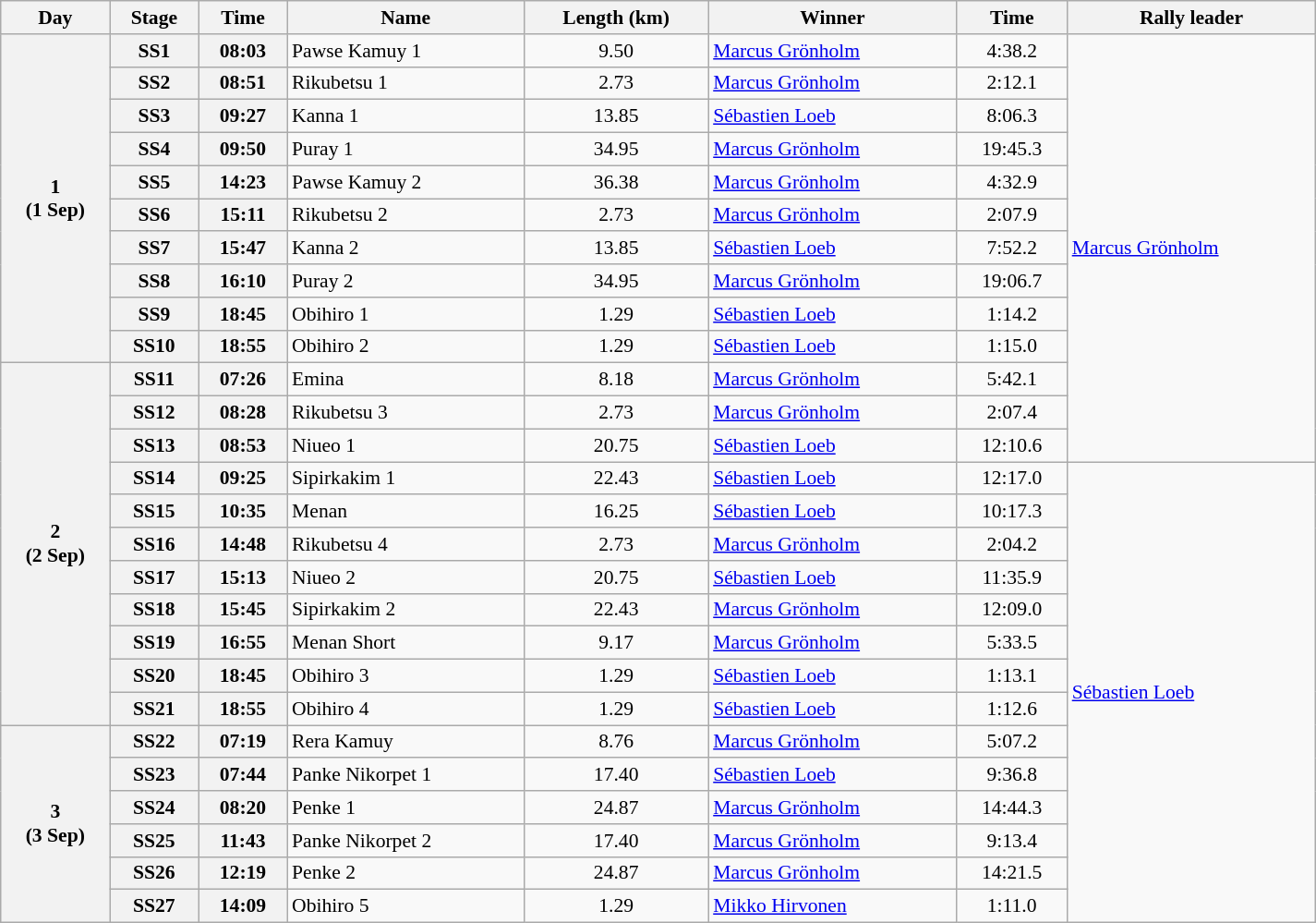<table class="wikitable" width=100% style="text-align: center; font-size: 90%; max-width: 950px;">
<tr>
<th>Day</th>
<th>Stage</th>
<th>Time</th>
<th>Name</th>
<th>Length (km)</th>
<th>Winner</th>
<th>Time</th>
<th>Rally leader</th>
</tr>
<tr>
<th rowspan=10>1<br>(1 Sep)</th>
<th>SS1</th>
<th>08:03</th>
<td align=left>Pawse Kamuy 1</td>
<td>9.50</td>
<td align=left> <a href='#'>Marcus Grönholm</a></td>
<td>4:38.2</td>
<td align=left rowspan=13> <a href='#'>Marcus Grönholm</a></td>
</tr>
<tr>
<th>SS2</th>
<th>08:51</th>
<td align=left>Rikubetsu 1</td>
<td>2.73</td>
<td align=left> <a href='#'>Marcus Grönholm</a></td>
<td>2:12.1</td>
</tr>
<tr>
<th>SS3</th>
<th>09:27</th>
<td align=left>Kanna 1</td>
<td>13.85</td>
<td align=left> <a href='#'>Sébastien Loeb</a></td>
<td>8:06.3</td>
</tr>
<tr>
<th>SS4</th>
<th>09:50</th>
<td align=left>Puray 1</td>
<td>34.95</td>
<td align=left> <a href='#'>Marcus Grönholm</a></td>
<td>19:45.3</td>
</tr>
<tr>
<th>SS5</th>
<th>14:23</th>
<td align=left>Pawse Kamuy 2</td>
<td>36.38</td>
<td align=left> <a href='#'>Marcus Grönholm</a></td>
<td>4:32.9</td>
</tr>
<tr>
<th>SS6</th>
<th>15:11</th>
<td align=left>Rikubetsu 2</td>
<td>2.73</td>
<td align=left> <a href='#'>Marcus Grönholm</a></td>
<td>2:07.9</td>
</tr>
<tr>
<th>SS7</th>
<th>15:47</th>
<td align=left>Kanna 2</td>
<td>13.85</td>
<td align=left> <a href='#'>Sébastien Loeb</a></td>
<td>7:52.2</td>
</tr>
<tr>
<th>SS8</th>
<th>16:10</th>
<td align=left>Puray 2</td>
<td>34.95</td>
<td align=left> <a href='#'>Marcus Grönholm</a></td>
<td>19:06.7</td>
</tr>
<tr>
<th>SS9</th>
<th>18:45</th>
<td align=left>Obihiro 1</td>
<td>1.29</td>
<td align=left> <a href='#'>Sébastien Loeb</a></td>
<td>1:14.2</td>
</tr>
<tr>
<th>SS10</th>
<th>18:55</th>
<td align=left>Obihiro 2</td>
<td>1.29</td>
<td align=left> <a href='#'>Sébastien Loeb</a></td>
<td>1:15.0</td>
</tr>
<tr>
<th rowspan=11>2<br>(2 Sep)</th>
<th>SS11</th>
<th>07:26</th>
<td align=left>Emina</td>
<td>8.18</td>
<td align=left> <a href='#'>Marcus Grönholm</a></td>
<td>5:42.1</td>
</tr>
<tr>
<th>SS12</th>
<th>08:28</th>
<td align=left>Rikubetsu 3</td>
<td>2.73</td>
<td align=left> <a href='#'>Marcus Grönholm</a></td>
<td>2:07.4</td>
</tr>
<tr>
<th>SS13</th>
<th>08:53</th>
<td align=left>Niueo 1</td>
<td>20.75</td>
<td align=left> <a href='#'>Sébastien Loeb</a></td>
<td>12:10.6</td>
</tr>
<tr>
<th>SS14</th>
<th>09:25</th>
<td align=left>Sipirkakim 1</td>
<td>22.43</td>
<td align=left> <a href='#'>Sébastien Loeb</a></td>
<td>12:17.0</td>
<td align=left rowspan=14> <a href='#'>Sébastien Loeb</a></td>
</tr>
<tr>
<th>SS15</th>
<th>10:35</th>
<td align=left>Menan</td>
<td>16.25</td>
<td align=left> <a href='#'>Sébastien Loeb</a></td>
<td>10:17.3</td>
</tr>
<tr>
<th>SS16</th>
<th>14:48</th>
<td align=left>Rikubetsu 4</td>
<td>2.73</td>
<td align=left> <a href='#'>Marcus Grönholm</a></td>
<td>2:04.2</td>
</tr>
<tr>
<th>SS17</th>
<th>15:13</th>
<td align=left>Niueo 2</td>
<td>20.75</td>
<td align=left> <a href='#'>Sébastien Loeb</a></td>
<td>11:35.9</td>
</tr>
<tr>
<th>SS18</th>
<th>15:45</th>
<td align=left>Sipirkakim 2</td>
<td>22.43</td>
<td align=left> <a href='#'>Marcus Grönholm</a></td>
<td>12:09.0</td>
</tr>
<tr>
<th>SS19</th>
<th>16:55</th>
<td align=left>Menan Short</td>
<td>9.17</td>
<td align=left> <a href='#'>Marcus Grönholm</a></td>
<td>5:33.5</td>
</tr>
<tr>
<th>SS20</th>
<th>18:45</th>
<td align=left>Obihiro 3</td>
<td>1.29</td>
<td align=left> <a href='#'>Sébastien Loeb</a></td>
<td>1:13.1</td>
</tr>
<tr>
<th>SS21</th>
<th>18:55</th>
<td align=left>Obihiro 4</td>
<td>1.29</td>
<td align=left> <a href='#'>Sébastien Loeb</a></td>
<td>1:12.6</td>
</tr>
<tr>
<th rowspan=6>3<br>(3 Sep)</th>
<th>SS22</th>
<th>07:19</th>
<td align=left>Rera Kamuy</td>
<td>8.76</td>
<td align=left> <a href='#'>Marcus Grönholm</a></td>
<td>5:07.2</td>
</tr>
<tr>
<th>SS23</th>
<th>07:44</th>
<td align=left>Panke Nikorpet 1</td>
<td>17.40</td>
<td align=left> <a href='#'>Sébastien Loeb</a></td>
<td>9:36.8</td>
</tr>
<tr>
<th>SS24</th>
<th>08:20</th>
<td align=left>Penke 1</td>
<td>24.87</td>
<td align=left> <a href='#'>Marcus Grönholm</a></td>
<td>14:44.3</td>
</tr>
<tr>
<th>SS25</th>
<th>11:43</th>
<td align=left>Panke Nikorpet 2</td>
<td>17.40</td>
<td align=left> <a href='#'>Marcus Grönholm</a></td>
<td>9:13.4</td>
</tr>
<tr>
<th>SS26</th>
<th>12:19</th>
<td align=left>Penke 2</td>
<td>24.87</td>
<td align=left> <a href='#'>Marcus Grönholm</a></td>
<td>14:21.5</td>
</tr>
<tr>
<th>SS27</th>
<th>14:09</th>
<td align=left>Obihiro 5</td>
<td>1.29</td>
<td align=left> <a href='#'>Mikko Hirvonen</a></td>
<td>1:11.0</td>
</tr>
</table>
